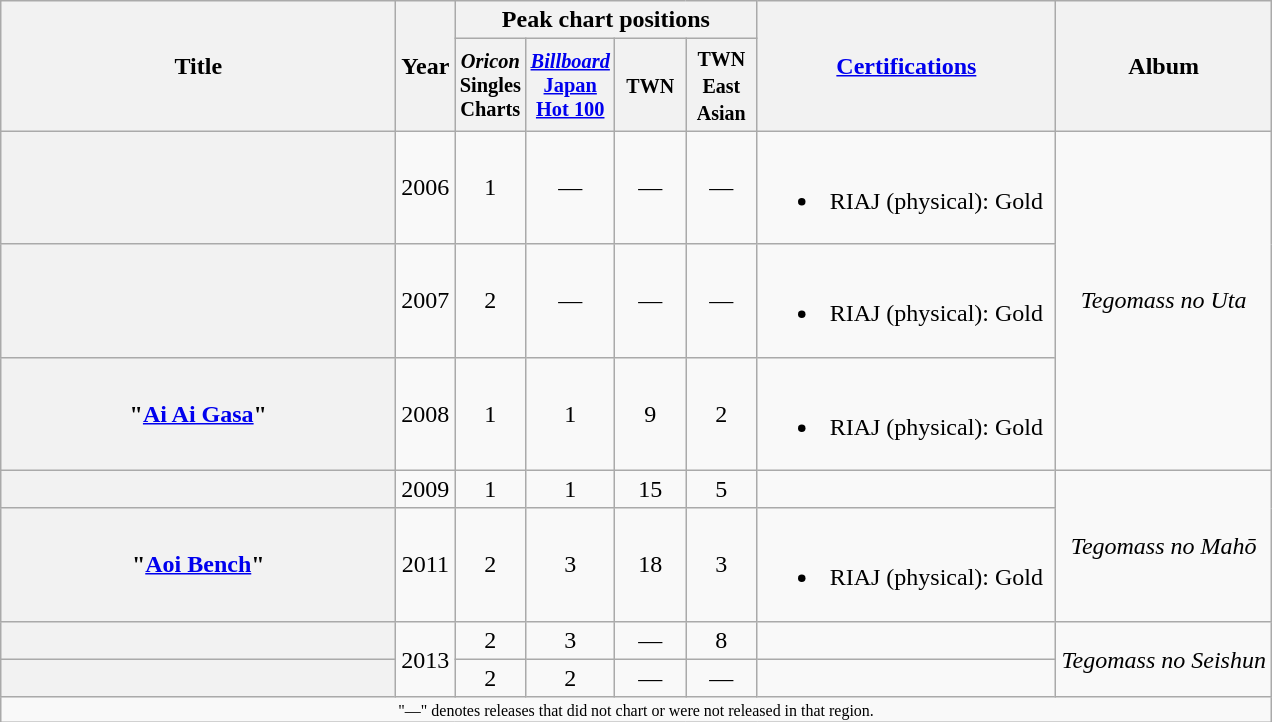<table class="wikitable plainrowheaders" style="text-align:center;">
<tr>
<th scope="col" rowspan="2" style="width:16em;">Title</th>
<th scope="col" rowspan="2">Year</th>
<th scope="col" colspan="4">Peak chart positions</th>
<th scope="col" rowspan="2" style="width:12em;"><a href='#'>Certifications</a></th>
<th scope="col" rowspan="2">Album</th>
</tr>
<tr>
<th style="width:3em;font-size:85%"><em>Oricon</em> Singles Charts<br></th>
<th style="width:3em;font-size:85%"><em><a href='#'>Billboard</a></em> <a href='#'>Japan Hot 100</a><br></th>
<th style="width:2.5em;"><small>TWN</small><br></th>
<th style="width:2.5em;"><small>TWN East Asian</small><br></th>
</tr>
<tr>
<th scope="row"></th>
<td rowspan="1">2006</td>
<td>1</td>
<td>—</td>
<td>—</td>
<td>—</td>
<td><br><ul><li>RIAJ <span>(physical)</span>: Gold</li></ul></td>
<td rowspan=3><em>Tegomass no Uta</em></td>
</tr>
<tr>
<th scope="row"></th>
<td rowspan="1">2007</td>
<td>2</td>
<td>—</td>
<td>—</td>
<td>—</td>
<td><br><ul><li>RIAJ <span>(physical)</span>: Gold</li></ul></td>
</tr>
<tr>
<th scope="row">"<a href='#'>Ai Ai Gasa</a>"</th>
<td rowspan="1">2008</td>
<td>1</td>
<td>1</td>
<td>9</td>
<td>2</td>
<td><br><ul><li>RIAJ <span>(physical)</span>: Gold</li></ul></td>
</tr>
<tr>
<th scope="row"></th>
<td rowspan="1">2009</td>
<td>1</td>
<td>1</td>
<td>15</td>
<td>5</td>
<td></td>
<td rowspan=2><em>Tegomass no Mahō</em></td>
</tr>
<tr>
<th scope="row">"<a href='#'>Aoi Bench</a>"</th>
<td rowspan="1">2011</td>
<td>2</td>
<td>3</td>
<td>18</td>
<td>3</td>
<td><br><ul><li>RIAJ <span>(physical)</span>: Gold</li></ul></td>
</tr>
<tr>
<th scope="row"></th>
<td rowspan="2">2013</td>
<td>2</td>
<td>3</td>
<td>—</td>
<td>8</td>
<td></td>
<td rowspan=2><em>Tegomass no Seishun</em></td>
</tr>
<tr>
<th scope="row"></th>
<td>2</td>
<td>2</td>
<td>—</td>
<td>—</td>
<td></td>
</tr>
<tr>
<td align="center" colspan="12" style="font-size:8pt">"—" denotes releases that did not chart or were not released in that region.</td>
</tr>
</table>
